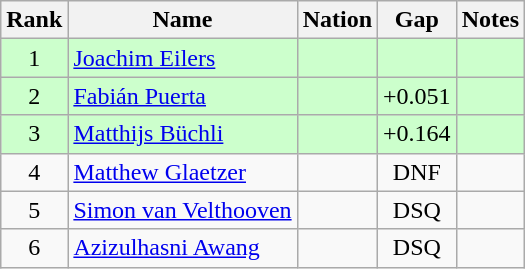<table class="wikitable sortable" style="text-align:center">
<tr>
<th>Rank</th>
<th>Name</th>
<th>Nation</th>
<th>Gap</th>
<th>Notes</th>
</tr>
<tr bgcolor=ccffcc>
<td>1</td>
<td align=left><a href='#'>Joachim Eilers</a></td>
<td align=left></td>
<td></td>
<td></td>
</tr>
<tr bgcolor=ccffcc>
<td>2</td>
<td align=left><a href='#'>Fabián Puerta</a></td>
<td align=left></td>
<td>+0.051</td>
<td></td>
</tr>
<tr bgcolor=ccffcc>
<td>3</td>
<td align=left><a href='#'>Matthijs Büchli</a></td>
<td align=left></td>
<td>+0.164</td>
<td></td>
</tr>
<tr>
<td>4</td>
<td align=left><a href='#'>Matthew Glaetzer</a></td>
<td align=left></td>
<td>DNF</td>
<td></td>
</tr>
<tr>
<td>5</td>
<td align=left><a href='#'>Simon van Velthooven</a></td>
<td align=left></td>
<td>DSQ</td>
<td></td>
</tr>
<tr>
<td>6</td>
<td align=left><a href='#'>Azizulhasni Awang</a></td>
<td align=left></td>
<td>DSQ</td>
<td></td>
</tr>
</table>
